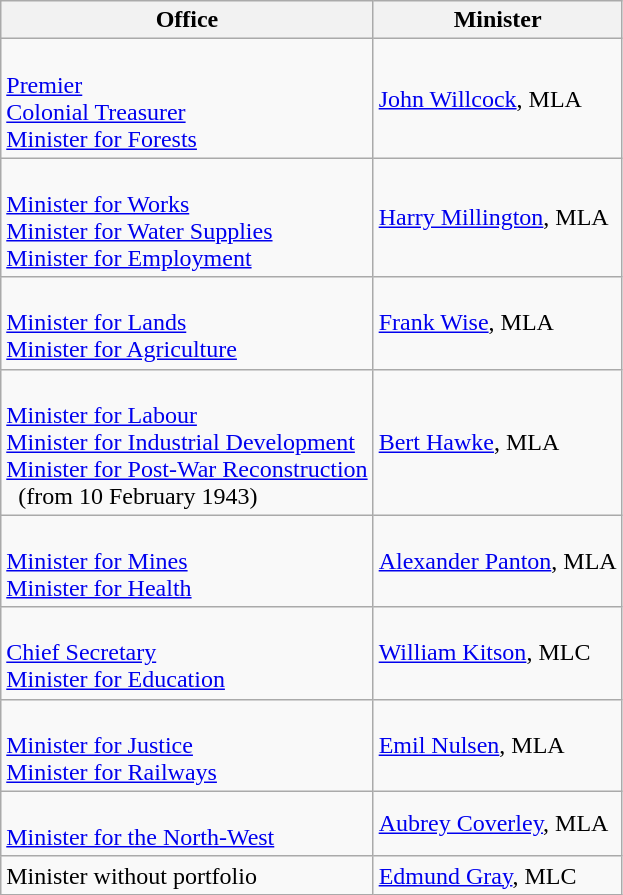<table class="wikitable">
<tr>
<th>Office</th>
<th>Minister</th>
</tr>
<tr>
<td><br><a href='#'>Premier</a><br>
<a href='#'>Colonial Treasurer</a><br>
<a href='#'>Minister for Forests</a><br></td>
<td><a href='#'>John Willcock</a>, MLA</td>
</tr>
<tr>
<td><br><a href='#'>Minister for Works</a><br>
<a href='#'>Minister for Water Supplies</a><br>
<a href='#'>Minister for Employment</a><br></td>
<td><a href='#'>Harry Millington</a>, MLA</td>
</tr>
<tr>
<td><br><a href='#'>Minister for Lands</a><br>
<a href='#'>Minister for Agriculture</a><br></td>
<td><a href='#'>Frank Wise</a>, MLA</td>
</tr>
<tr>
<td><br><a href='#'>Minister for Labour</a><br>
<a href='#'>Minister for Industrial Development</a><br>
<a href='#'>Minister for Post-War Reconstruction</a><br>  (from 10 February 1943)<br></td>
<td><a href='#'>Bert Hawke</a>, MLA</td>
</tr>
<tr>
<td><br><a href='#'>Minister for Mines</a><br>
<a href='#'>Minister for Health</a><br></td>
<td><a href='#'>Alexander Panton</a>, MLA</td>
</tr>
<tr>
<td><br><a href='#'>Chief Secretary</a><br>
<a href='#'>Minister for Education</a><br></td>
<td><a href='#'>William Kitson</a>, MLC</td>
</tr>
<tr>
<td><br><a href='#'>Minister for Justice</a><br>
<a href='#'>Minister for Railways</a><br></td>
<td><a href='#'>Emil Nulsen</a>, MLA</td>
</tr>
<tr>
<td><br><a href='#'>Minister for the North-West</a><br></td>
<td><a href='#'>Aubrey Coverley</a>, MLA</td>
</tr>
<tr>
<td>Minister without portfolio</td>
<td><a href='#'>Edmund Gray</a>, MLC</td>
</tr>
</table>
